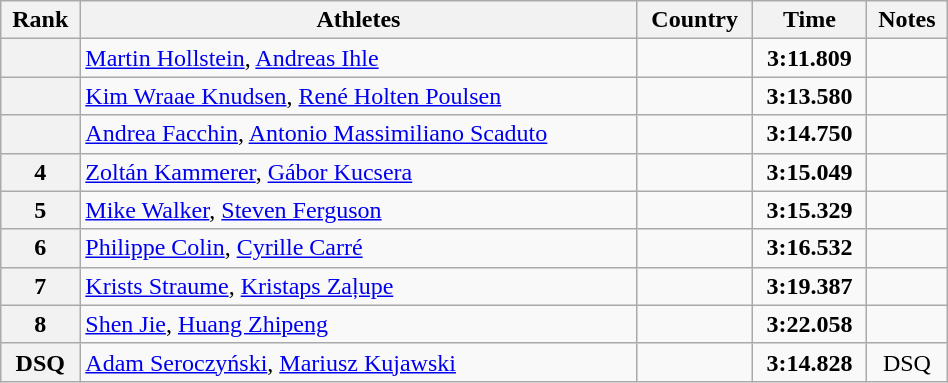<table class="wikitable sortable" width=50% style="text-align:center">
<tr>
<th>Rank</th>
<th>Athletes</th>
<th>Country</th>
<th>Time</th>
<th>Notes</th>
</tr>
<tr>
<th></th>
<td align=left><a href='#'>Martin Hollstein</a>, <a href='#'>Andreas Ihle</a></td>
<td align=left></td>
<td><strong>3:11.809</strong></td>
<td></td>
</tr>
<tr>
<th></th>
<td align=left><a href='#'>Kim Wraae Knudsen</a>, <a href='#'>René Holten Poulsen</a></td>
<td align=left></td>
<td><strong>3:13.580</strong></td>
<td></td>
</tr>
<tr>
<th></th>
<td align=left><a href='#'>Andrea Facchin</a>, <a href='#'>Antonio Massimiliano Scaduto</a></td>
<td align=left></td>
<td><strong>3:14.750</strong></td>
<td></td>
</tr>
<tr>
<th>4</th>
<td align=left><a href='#'>Zoltán Kammerer</a>, <a href='#'>Gábor Kucsera</a></td>
<td align=left></td>
<td><strong>3:15.049</strong></td>
<td></td>
</tr>
<tr>
<th>5</th>
<td align=left><a href='#'>Mike Walker</a>, <a href='#'>Steven Ferguson</a></td>
<td align=left></td>
<td><strong> 3:15.329</strong></td>
<td></td>
</tr>
<tr>
<th>6</th>
<td align=left><a href='#'>Philippe Colin</a>, <a href='#'>Cyrille Carré</a></td>
<td align=left></td>
<td><strong>3:16.532</strong></td>
<td></td>
</tr>
<tr>
<th>7</th>
<td align=left><a href='#'>Krists Straume</a>, <a href='#'>Kristaps Zaļupe</a></td>
<td align=left></td>
<td><strong>3:19.387</strong></td>
<td></td>
</tr>
<tr>
<th>8</th>
<td align=left><a href='#'>Shen Jie</a>, <a href='#'>Huang Zhipeng</a></td>
<td align=left></td>
<td><strong>3:22.058</strong></td>
<td></td>
</tr>
<tr>
<th>DSQ</th>
<td align=left><a href='#'>Adam Seroczyński</a>, <a href='#'>Mariusz Kujawski</a></td>
<td align=left></td>
<td><strong>3:14.828</strong></td>
<td>DSQ</td>
</tr>
</table>
